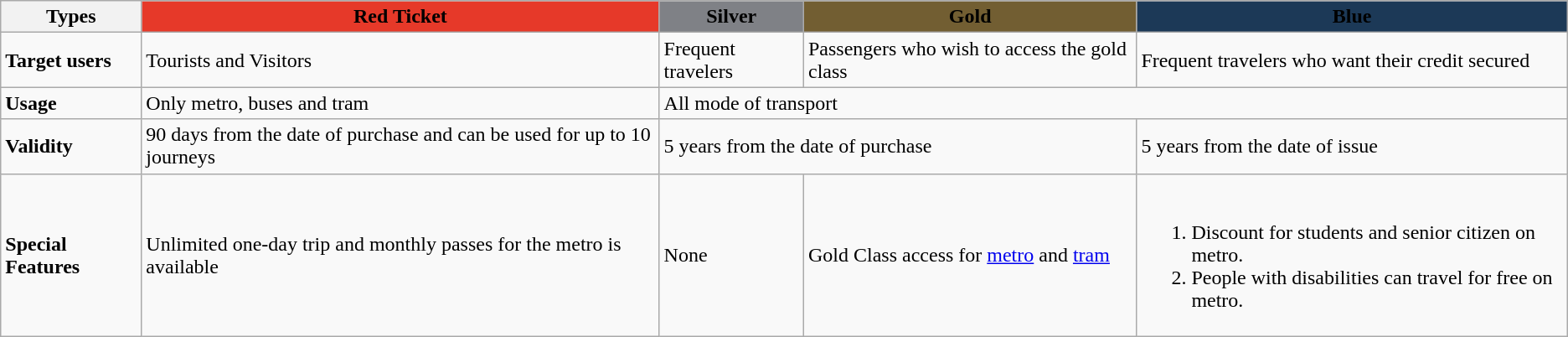<table class="wikitable">
<tr>
<th>Types</th>
<th style="background: #E63929; text-align: center"><span>Red Ticket  </span></th>
<th style="background: #7F8186; text-align: center"><span>Silver </span></th>
<th style="background: #725E32; text-align: center"><span>Gold </span></th>
<th style="background: #1C3957; text-align: center"><span>Blue </span></th>
</tr>
<tr>
<td><strong>Target users</strong></td>
<td>Tourists and Visitors</td>
<td>Frequent travelers</td>
<td>Passengers who wish to access the gold class</td>
<td>Frequent travelers who want their credit secured</td>
</tr>
<tr>
<td><strong>Usage</strong></td>
<td>Only metro, buses and tram</td>
<td colspan="3">All mode of transport</td>
</tr>
<tr>
<td><strong>Validity</strong></td>
<td>90 days from the date of purchase and can be used for up to 10 journeys</td>
<td colspan="2">5 years from the date of purchase</td>
<td>5 years from the date of issue</td>
</tr>
<tr>
<td><strong>Special Features</strong></td>
<td>Unlimited one-day trip and monthly passes for the metro is available</td>
<td>None</td>
<td>Gold Class access for <a href='#'>metro</a> and <a href='#'>tram</a></td>
<td><br><ol><li>Discount for students and senior citizen on metro.</li><li>People with disabilities can travel for free on metro.</li></ol></td>
</tr>
</table>
